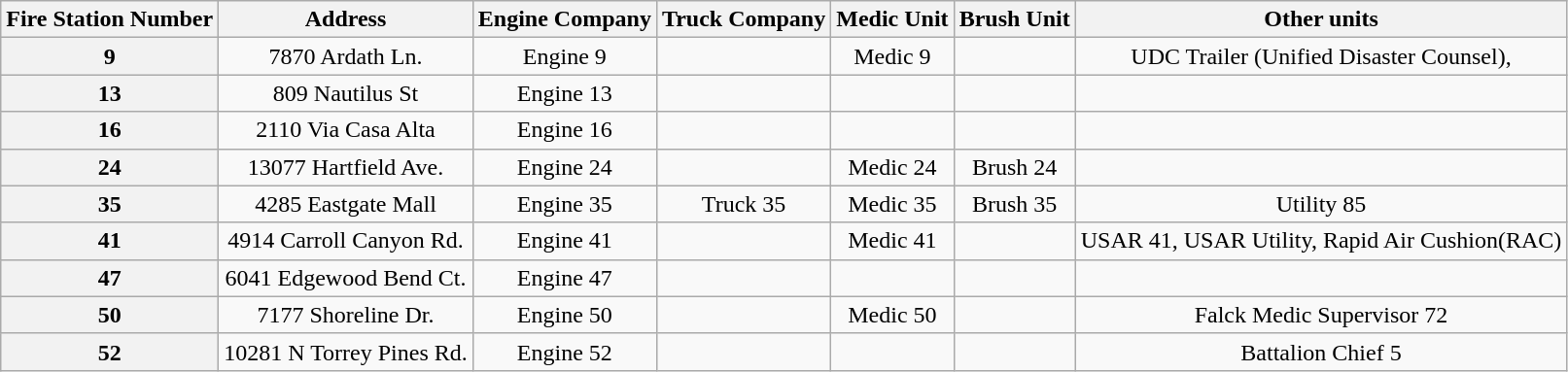<table class="wikitable" style="text-align:center;">
<tr>
<th>Fire Station Number</th>
<th>Address</th>
<th>Engine Company</th>
<th>Truck Company</th>
<th>Medic Unit</th>
<th>Brush Unit</th>
<th>Other units</th>
</tr>
<tr>
<th>9</th>
<td>7870 Ardath Ln.</td>
<td>Engine 9</td>
<td></td>
<td>Medic 9</td>
<td></td>
<td>UDC Trailer (Unified Disaster Counsel),</td>
</tr>
<tr>
<th>13</th>
<td>809 Nautilus St</td>
<td>Engine 13</td>
<td></td>
<td></td>
<td></td>
<td></td>
</tr>
<tr>
<th>16</th>
<td>2110 Via Casa Alta</td>
<td>Engine 16</td>
<td></td>
<td></td>
<td></td>
<td></td>
</tr>
<tr>
<th>24</th>
<td>13077 Hartfield Ave.</td>
<td>Engine 24</td>
<td></td>
<td>Medic 24</td>
<td>Brush 24</td>
<td></td>
</tr>
<tr>
<th>35</th>
<td>4285 Eastgate Mall</td>
<td>Engine 35</td>
<td>Truck 35</td>
<td>Medic 35</td>
<td>Brush 35</td>
<td>Utility 85</td>
</tr>
<tr>
<th>41</th>
<td>4914 Carroll Canyon Rd.</td>
<td>Engine 41</td>
<td></td>
<td>Medic 41</td>
<td></td>
<td>USAR 41, USAR Utility, Rapid Air Cushion(RAC)</td>
</tr>
<tr>
<th>47</th>
<td>6041 Edgewood Bend Ct.</td>
<td>Engine 47</td>
<td></td>
<td></td>
<td></td>
<td></td>
</tr>
<tr>
<th>50</th>
<td>7177 Shoreline Dr.</td>
<td>Engine 50</td>
<td></td>
<td>Medic 50</td>
<td></td>
<td>Falck Medic Supervisor 72</td>
</tr>
<tr>
<th>52</th>
<td>10281 N Torrey Pines Rd.</td>
<td>Engine 52</td>
<td></td>
<td></td>
<td></td>
<td>Battalion Chief 5</td>
</tr>
</table>
